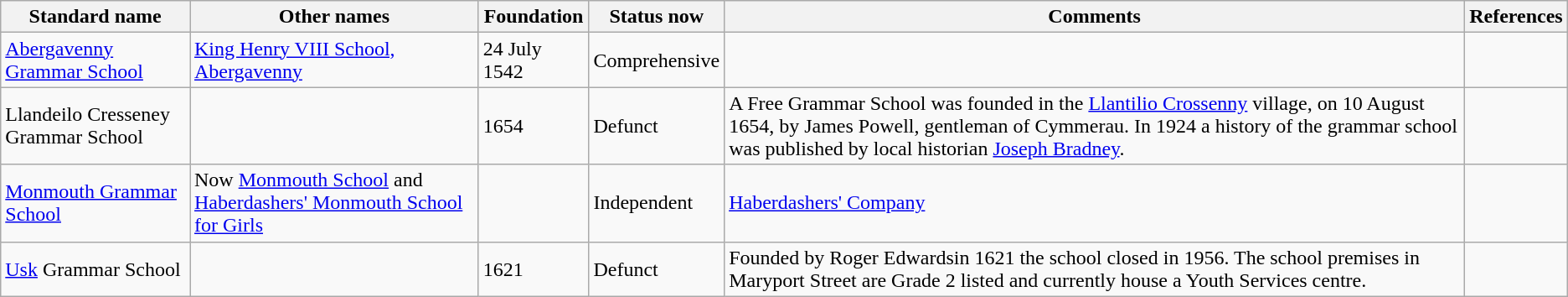<table class="wikitable">
<tr>
<th>Standard name</th>
<th>Other names</th>
<th>Foundation</th>
<th>Status now</th>
<th>Comments</th>
<th>References</th>
</tr>
<tr>
<td><a href='#'>Abergavenny Grammar School</a></td>
<td><a href='#'>King Henry VIII School, Abergavenny</a></td>
<td>24 July 1542</td>
<td>Comprehensive</td>
<td></td>
<td></td>
</tr>
<tr>
<td>Llandeilo Cresseney Grammar School</td>
<td></td>
<td>1654</td>
<td>Defunct</td>
<td>A Free Grammar School was founded in the <a href='#'>Llantilio Crossenny</a> village, on 10 August 1654, by James Powell, gentleman of Cymmerau. In 1924 a history of the grammar school was published by local historian <a href='#'>Joseph Bradney</a>.</td>
<td></td>
</tr>
<tr>
<td><a href='#'>Monmouth Grammar School</a></td>
<td>Now <a href='#'>Monmouth School</a> and <a href='#'>Haberdashers' Monmouth School for Girls</a></td>
<td></td>
<td>Independent</td>
<td><a href='#'>Haberdashers' Company</a></td>
<td></td>
</tr>
<tr>
<td><a href='#'>Usk</a> Grammar School</td>
<td></td>
<td>1621</td>
<td>Defunct</td>
<td>Founded by Roger Edwardsin 1621 the school closed in 1956. The school premises in Maryport Street are Grade 2 listed and currently house a Youth Services centre.</td>
<td></td>
</tr>
</table>
